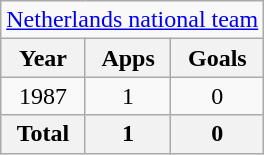<table class="wikitable" style="text-align:center">
<tr>
<td colspan="3"><a href='#'>Netherlands national team</a></td>
</tr>
<tr>
<th>Year</th>
<th>Apps</th>
<th>Goals</th>
</tr>
<tr>
<td>1987</td>
<td>1</td>
<td>0</td>
</tr>
<tr>
<th>Total</th>
<th>1</th>
<th>0</th>
</tr>
</table>
